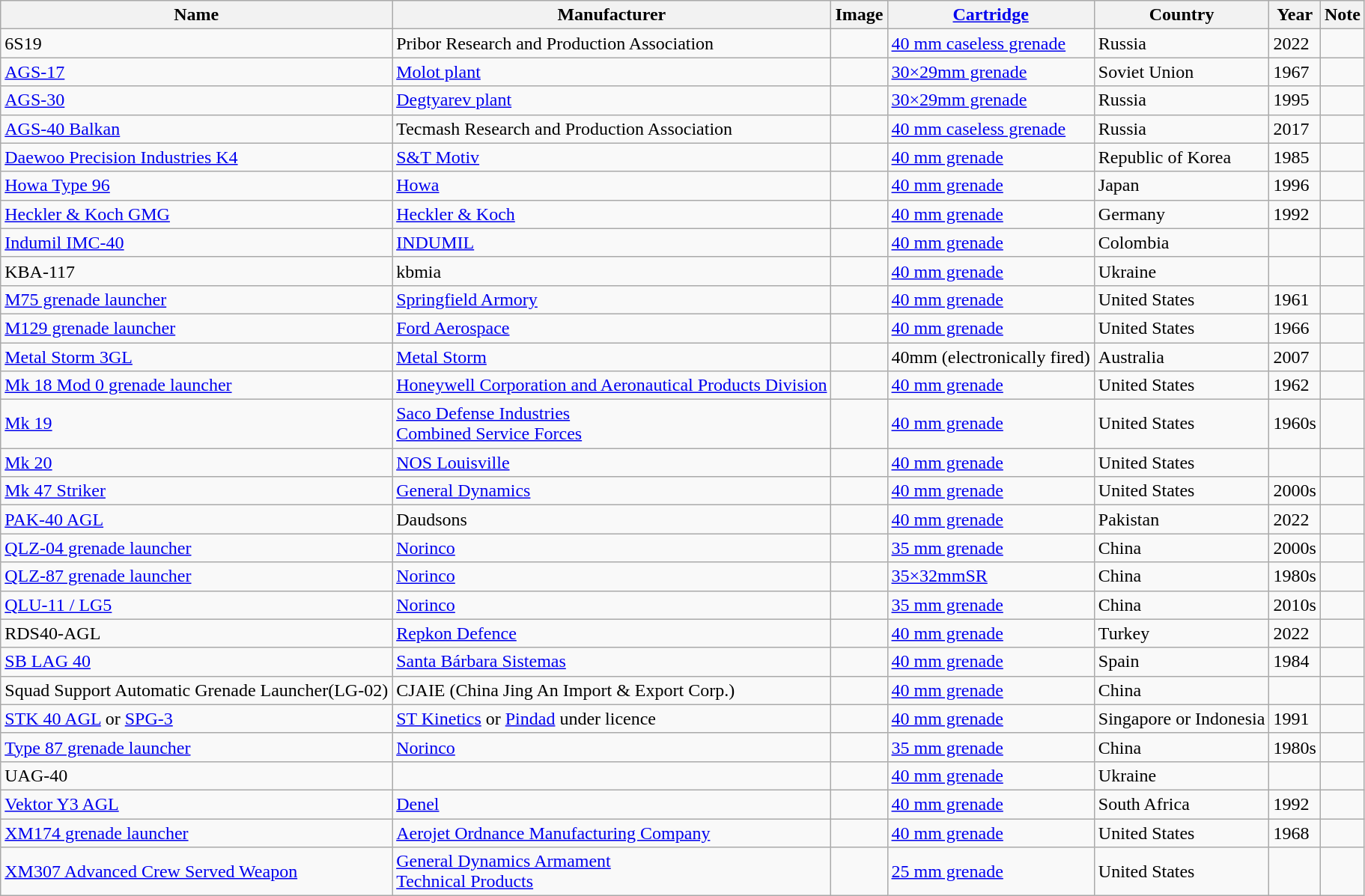<table class="wikitable sortable">
<tr>
<th>Name</th>
<th>Manufacturer</th>
<th class="unsortable">Image</th>
<th><a href='#'>Cartridge</a></th>
<th>Country</th>
<th>Year</th>
<th>Note</th>
</tr>
<tr>
<td>6S19</td>
<td>Pribor Research and Production Association</td>
<td></td>
<td><a href='#'>40 mm caseless grenade</a></td>
<td>Russia</td>
<td>2022</td>
<td></td>
</tr>
<tr>
<td><a href='#'>AGS-17</a></td>
<td><a href='#'>Molot plant</a></td>
<td></td>
<td><a href='#'>30×29mm grenade</a></td>
<td>Soviet Union</td>
<td>1967</td>
<td></td>
</tr>
<tr>
<td><a href='#'>AGS-30</a></td>
<td><a href='#'>Degtyarev plant</a></td>
<td></td>
<td><a href='#'>30×29mm grenade</a></td>
<td>Russia</td>
<td>1995</td>
<td></td>
</tr>
<tr>
<td><a href='#'>AGS-40 Balkan</a></td>
<td>Tecmash Research and Production Association</td>
<td></td>
<td><a href='#'>40 mm caseless grenade</a></td>
<td>Russia</td>
<td>2017</td>
<td></td>
</tr>
<tr>
<td><a href='#'>Daewoo Precision Industries K4</a></td>
<td><a href='#'>S&T Motiv</a></td>
<td></td>
<td><a href='#'>40 mm grenade</a></td>
<td>Republic of Korea</td>
<td>1985</td>
<td></td>
</tr>
<tr>
<td><a href='#'>Howa Type 96</a></td>
<td><a href='#'>Howa</a></td>
<td></td>
<td><a href='#'>40 mm grenade</a></td>
<td>Japan</td>
<td>1996</td>
<td></td>
</tr>
<tr>
<td><a href='#'>Heckler & Koch GMG</a></td>
<td><a href='#'>Heckler & Koch</a></td>
<td></td>
<td><a href='#'>40 mm grenade</a></td>
<td>Germany</td>
<td>1992</td>
<td></td>
</tr>
<tr>
<td><a href='#'>Indumil IMC-40</a></td>
<td><a href='#'>INDUMIL</a></td>
<td></td>
<td><a href='#'>40 mm grenade</a></td>
<td>Colombia</td>
<td></td>
<td></td>
</tr>
<tr>
<td>KBA-117</td>
<td>kbmia</td>
<td></td>
<td><a href='#'>40 mm grenade</a></td>
<td>Ukraine</td>
<td></td>
<td></td>
</tr>
<tr>
<td><a href='#'>M75 grenade launcher</a></td>
<td><a href='#'>Springfield Armory</a></td>
<td></td>
<td><a href='#'>40 mm grenade</a></td>
<td>United States</td>
<td>1961</td>
<td></td>
</tr>
<tr>
<td><a href='#'>M129 grenade launcher</a></td>
<td><a href='#'>Ford Aerospace</a></td>
<td></td>
<td><a href='#'>40 mm grenade</a></td>
<td>United States</td>
<td>1966</td>
<td></td>
</tr>
<tr>
<td><a href='#'>Metal Storm 3GL</a></td>
<td><a href='#'>Metal Storm</a></td>
<td></td>
<td>40mm (electronically fired)</td>
<td>Australia</td>
<td>2007</td>
<td></td>
</tr>
<tr>
<td><a href='#'>Mk 18 Mod 0 grenade launcher</a></td>
<td><a href='#'>Honeywell Corporation and Aeronautical Products Division</a></td>
<td></td>
<td><a href='#'>40 mm grenade</a></td>
<td>United States</td>
<td>1962</td>
<td></td>
</tr>
<tr>
<td><a href='#'>Mk 19</a></td>
<td><a href='#'>Saco Defense Industries</a><br><a href='#'>Combined Service Forces</a></td>
<td></td>
<td><a href='#'>40 mm grenade</a></td>
<td>United States</td>
<td>1960s</td>
<td></td>
</tr>
<tr>
<td><a href='#'>Mk 20</a></td>
<td><a href='#'>NOS Louisville</a></td>
<td></td>
<td><a href='#'>40 mm grenade</a></td>
<td>United States</td>
<td></td>
<td></td>
</tr>
<tr>
<td><a href='#'>Mk 47 Striker</a></td>
<td><a href='#'>General Dynamics</a></td>
<td></td>
<td><a href='#'>40 mm grenade</a></td>
<td>United States</td>
<td>2000s</td>
<td></td>
</tr>
<tr>
<td><a href='#'>PAK-40 AGL</a></td>
<td>Daudsons</td>
<td></td>
<td><a href='#'>40 mm grenade</a></td>
<td>Pakistan</td>
<td>2022</td>
<td></td>
</tr>
<tr>
<td><a href='#'>QLZ-04 grenade launcher</a></td>
<td><a href='#'>Norinco</a></td>
<td></td>
<td><a href='#'>35 mm grenade</a></td>
<td>China</td>
<td>2000s</td>
<td></td>
</tr>
<tr>
<td><a href='#'>QLZ-87 grenade launcher</a></td>
<td><a href='#'>Norinco</a></td>
<td></td>
<td><a href='#'>35×32mmSR</a></td>
<td>China</td>
<td>1980s</td>
<td></td>
</tr>
<tr>
<td><a href='#'>QLU-11 / LG5</a></td>
<td><a href='#'>Norinco</a></td>
<td></td>
<td><a href='#'>35 mm grenade</a></td>
<td>China</td>
<td>2010s</td>
<td></td>
</tr>
<tr>
<td>RDS40-AGL</td>
<td><a href='#'>Repkon Defence</a></td>
<td></td>
<td><a href='#'>40 mm grenade</a></td>
<td>Turkey</td>
<td>2022</td>
<td></td>
</tr>
<tr>
<td><a href='#'>SB LAG 40</a></td>
<td><a href='#'>Santa Bárbara Sistemas</a></td>
<td></td>
<td><a href='#'>40 mm grenade</a></td>
<td>Spain</td>
<td>1984</td>
<td></td>
</tr>
<tr>
<td>Squad Support Automatic Grenade Launcher(LG-02)</td>
<td>CJAIE (China Jing An Import & Export Corp.)</td>
<td></td>
<td><a href='#'>40 mm grenade</a></td>
<td>China</td>
<td></td>
<td></td>
</tr>
<tr>
<td><a href='#'>STK 40 AGL</a> or <a href='#'>SPG-3</a></td>
<td><a href='#'>ST Kinetics</a> or <a href='#'>Pindad</a> under licence</td>
<td></td>
<td><a href='#'>40 mm grenade</a></td>
<td>Singapore or Indonesia</td>
<td>1991</td>
<td></td>
</tr>
<tr>
<td><a href='#'>Type 87 grenade launcher</a></td>
<td><a href='#'>Norinco</a></td>
<td></td>
<td><a href='#'>35 mm grenade</a></td>
<td>China</td>
<td>1980s</td>
<td></td>
</tr>
<tr>
<td>UAG-40</td>
<td></td>
<td></td>
<td><a href='#'>40 mm grenade</a></td>
<td>Ukraine</td>
<td></td>
<td></td>
</tr>
<tr>
<td><a href='#'>Vektor Y3 AGL</a></td>
<td><a href='#'>Denel</a></td>
<td></td>
<td><a href='#'>40 mm grenade</a></td>
<td>South Africa</td>
<td>1992</td>
<td></td>
</tr>
<tr>
<td><a href='#'>XM174 grenade launcher</a></td>
<td><a href='#'>Aerojet Ordnance Manufacturing Company</a></td>
<td></td>
<td><a href='#'>40 mm grenade</a></td>
<td>United States</td>
<td>1968</td>
<td></td>
</tr>
<tr>
<td><a href='#'>XM307 Advanced Crew Served Weapon</a></td>
<td><a href='#'>General Dynamics Armament</a><br><a href='#'>Technical Products</a></td>
<td></td>
<td><a href='#'>25 mm grenade</a></td>
<td>United States</td>
<td></td>
<td></td>
</tr>
</table>
